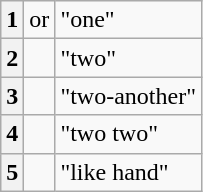<table class="wikitable">
<tr>
<th>1</th>
<td> or </td>
<td>"one"</td>
</tr>
<tr>
<th>2</th>
<td></td>
<td>"two"</td>
</tr>
<tr>
<th>3</th>
<td></td>
<td>"two-another"</td>
</tr>
<tr>
<th>4</th>
<td></td>
<td>"two two"</td>
</tr>
<tr>
<th>5</th>
<td></td>
<td>"like hand"</td>
</tr>
</table>
